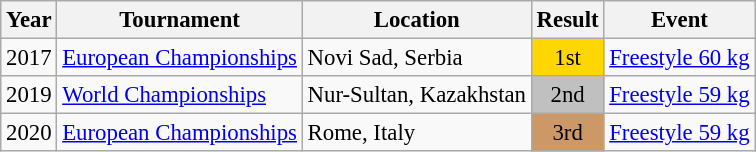<table class="wikitable" style="font-size:95%;">
<tr>
<th>Year</th>
<th>Tournament</th>
<th>Location</th>
<th>Result</th>
<th>Event</th>
</tr>
<tr>
<td>2017</td>
<td><a href='#'>European Championships</a></td>
<td>Novi Sad, Serbia</td>
<td align="center" bgcolor="gold">1st</td>
<td><a href='#'>Freestyle 60 kg</a></td>
</tr>
<tr>
<td>2019</td>
<td><a href='#'>World Championships</a></td>
<td>Nur-Sultan, Kazakhstan</td>
<td align="center" bgcolor="silver">2nd</td>
<td><a href='#'>Freestyle 59 kg</a></td>
</tr>
<tr>
<td>2020</td>
<td><a href='#'>European Championships</a></td>
<td>Rome, Italy</td>
<td align="center" bgcolor="cc9966">3rd</td>
<td><a href='#'>Freestyle 59 kg</a></td>
</tr>
</table>
